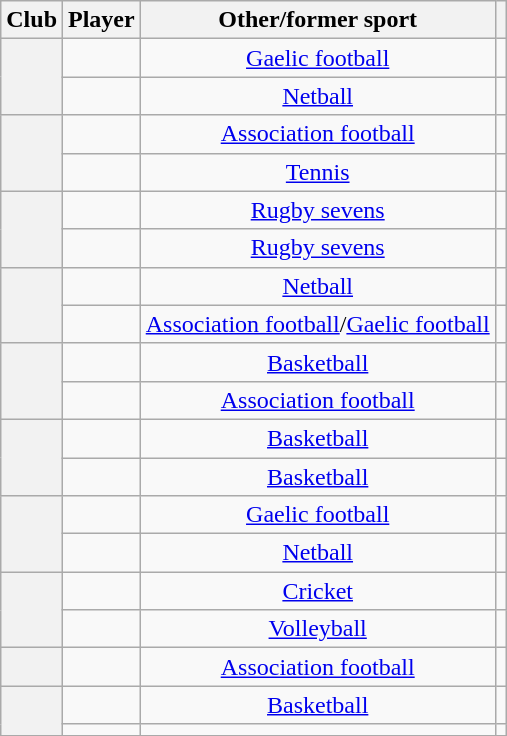<table class="wikitable sortable plainrowheaders" style="text-align:center;">
<tr>
<th scope="col">Club</th>
<th scope="col">Player</th>
<th scope="col">Other/former sport</th>
<th class="unsortable"></th>
</tr>
<tr>
<th scope="row" rowspan=2></th>
<td></td>
<td><a href='#'>Gaelic football</a></td>
<td></td>
</tr>
<tr>
<td></td>
<td><a href='#'>Netball</a></td>
<td></td>
</tr>
<tr>
<th scope="row" rowspan=2></th>
<td></td>
<td><a href='#'>Association football</a></td>
<td></td>
</tr>
<tr>
<td></td>
<td><a href='#'>Tennis</a></td>
<td></td>
</tr>
<tr>
<th scope="row" rowspan=2></th>
<td></td>
<td><a href='#'>Rugby sevens</a></td>
<td></td>
</tr>
<tr>
<td></td>
<td><a href='#'>Rugby sevens</a></td>
<td></td>
</tr>
<tr>
<th scope="row" rowspan=2></th>
<td></td>
<td><a href='#'>Netball</a></td>
<td></td>
</tr>
<tr>
<td></td>
<td><a href='#'>Association football</a>/<a href='#'>Gaelic football</a></td>
<td></td>
</tr>
<tr>
<th scope="row" rowspan=2></th>
<td></td>
<td><a href='#'>Basketball</a></td>
<td></td>
</tr>
<tr>
<td></td>
<td><a href='#'>Association football</a></td>
<td></td>
</tr>
<tr>
<th scope="row" rowspan=2></th>
<td></td>
<td><a href='#'>Basketball</a></td>
<td></td>
</tr>
<tr>
<td></td>
<td><a href='#'>Basketball</a></td>
<td></td>
</tr>
<tr>
<th scope="row" rowspan=2></th>
<td></td>
<td><a href='#'>Gaelic football</a></td>
<td></td>
</tr>
<tr>
<td></td>
<td><a href='#'>Netball</a></td>
<td></td>
</tr>
<tr>
<th scope="row" rowspan=2></th>
<td></td>
<td><a href='#'>Cricket</a></td>
<td></td>
</tr>
<tr>
<td></td>
<td><a href='#'>Volleyball</a></td>
<td></td>
</tr>
<tr>
<th scope="row" rowspan=1></th>
<td></td>
<td><a href='#'>Association football</a></td>
<td></td>
</tr>
<tr>
<th scope="row" rowspan=2></th>
<td></td>
<td><a href='#'>Basketball</a></td>
<td></td>
</tr>
<tr>
<td></td>
<td></td>
<td></td>
</tr>
<tr>
</tr>
</table>
